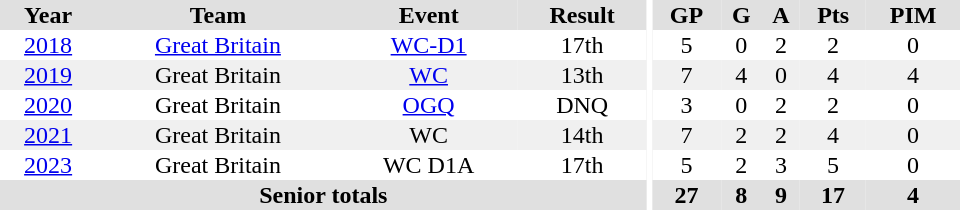<table border="0" cellpadding="1" cellspacing="0" ID="Table3" style="text-align:center; width:40em;">
<tr bgcolor="#e0e0e0">
<th>Year</th>
<th>Team</th>
<th>Event</th>
<th>Result</th>
<th rowspan="99" bgcolor="#ffffff"></th>
<th>GP</th>
<th>G</th>
<th>A</th>
<th>Pts</th>
<th>PIM</th>
</tr>
<tr>
<td><a href='#'>2018</a></td>
<td><a href='#'>Great Britain</a></td>
<td><a href='#'>WC-D1</a></td>
<td>17th</td>
<td>5</td>
<td>0</td>
<td>2</td>
<td>2</td>
<td>0</td>
</tr>
<tr bgcolor="#f0f0f0">
<td><a href='#'>2019</a></td>
<td>Great Britain</td>
<td><a href='#'>WC</a></td>
<td>13th</td>
<td>7</td>
<td>4</td>
<td>0</td>
<td>4</td>
<td>4</td>
</tr>
<tr>
<td><a href='#'>2020</a></td>
<td>Great Britain</td>
<td><a href='#'>OGQ</a></td>
<td>DNQ</td>
<td>3</td>
<td>0</td>
<td>2</td>
<td>2</td>
<td>0</td>
</tr>
<tr bgcolor="#f0f0f0">
<td><a href='#'>2021</a></td>
<td>Great Britain</td>
<td>WC</td>
<td>14th</td>
<td>7</td>
<td>2</td>
<td>2</td>
<td>4</td>
<td>0</td>
</tr>
<tr>
<td><a href='#'>2023</a></td>
<td>Great Britain</td>
<td>WC D1A</td>
<td>17th</td>
<td>5</td>
<td>2</td>
<td>3</td>
<td>5</td>
<td>0</td>
</tr>
<tr bgcolor="#e0e0e0">
<th colspan="4">Senior totals</th>
<th>27</th>
<th>8</th>
<th>9</th>
<th>17</th>
<th>4</th>
</tr>
</table>
